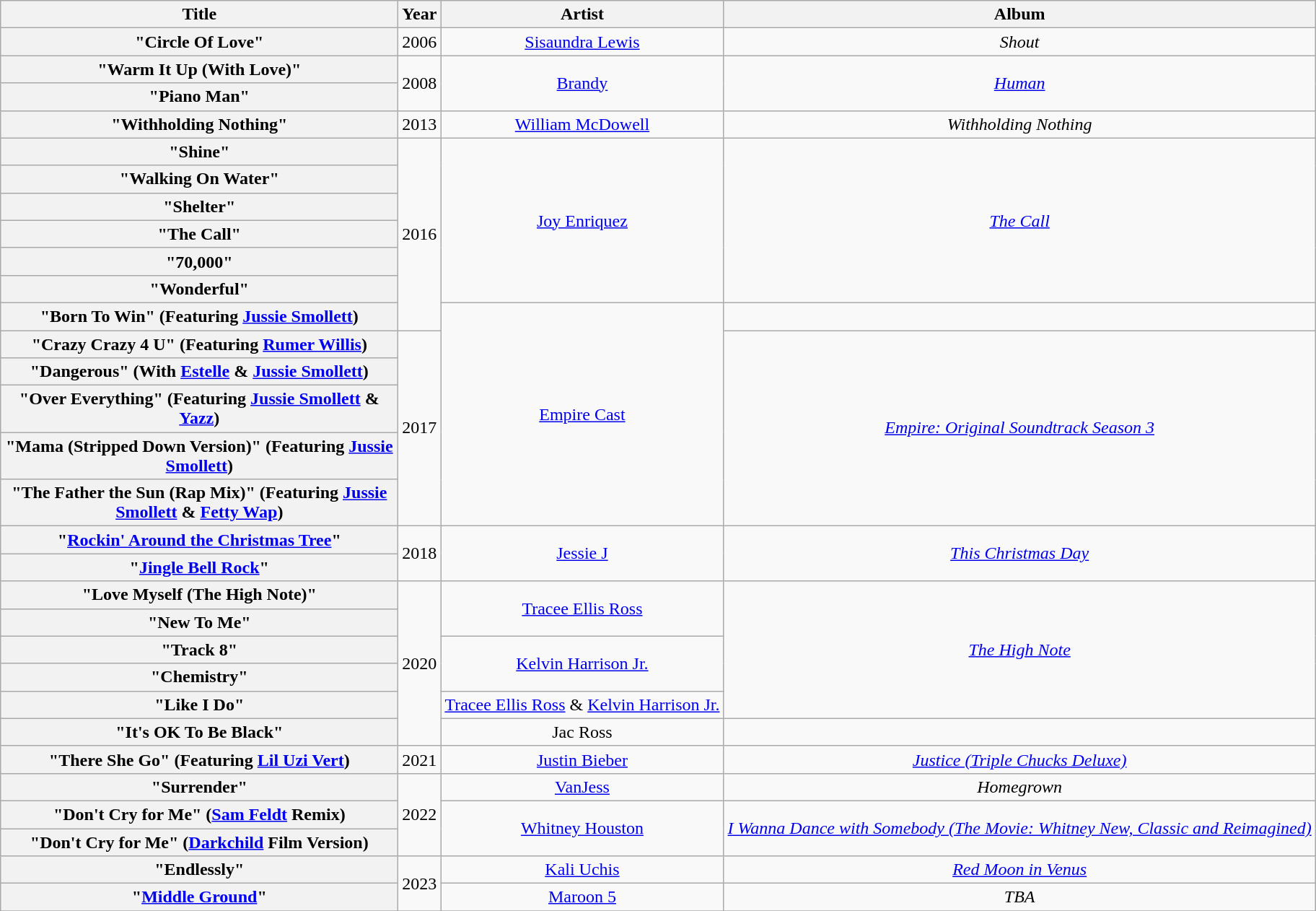<table class="wikitable plainrowheaders" style="text-align:center;">
<tr>
<th scope="col" style="width:22.5em;">Title</th>
<th scope="col">Year</th>
<th scope="col">Artist</th>
<th scope="col">Album</th>
</tr>
<tr>
<th scope="row">"Circle Of Love" </th>
<td>2006</td>
<td><a href='#'>Sisaundra Lewis</a></td>
<td><em>Shout</em></td>
</tr>
<tr>
<th scope="row">"Warm It Up (With Love)"</th>
<td rowspan="2">2008</td>
<td rowspan="2"><a href='#'>Brandy</a></td>
<td rowspan="2"><em><a href='#'>Human</a></em></td>
</tr>
<tr>
<th scope="row">"Piano Man"</th>
</tr>
<tr>
<th scope="row">"Withholding Nothing"</th>
<td>2013</td>
<td><a href='#'>William McDowell</a></td>
<td><em>Withholding Nothing</em></td>
</tr>
<tr>
<th scope="row">"Shine"</th>
<td rowspan="7">2016</td>
<td rowspan="6"><a href='#'>Joy Enriquez</a></td>
<td rowspan="6"><em><a href='#'>The Call</a></em></td>
</tr>
<tr>
<th scope="row">"Walking On Water"</th>
</tr>
<tr>
<th scope="row">"Shelter"</th>
</tr>
<tr>
<th scope="row">"The Call"</th>
</tr>
<tr>
<th scope="row">"70,000"</th>
</tr>
<tr>
<th scope="row">"Wonderful"</th>
</tr>
<tr>
<th scope="row">"Born To Win" (Featuring <a href='#'>Jussie Smollett</a>)</th>
<td rowspan="6"><a href='#'>Empire Cast</a></td>
<td></td>
</tr>
<tr>
<th scope="row">"Crazy Crazy 4 U" (Featuring <a href='#'>Rumer Willis</a>)</th>
<td rowspan="5">2017</td>
<td rowspan="5"><em><a href='#'>Empire: Original Soundtrack Season 3</a></em></td>
</tr>
<tr>
<th scope="row">"Dangerous" (With <a href='#'>Estelle</a> & <a href='#'>Jussie Smollett</a>)</th>
</tr>
<tr>
<th scope="row">"Over Everything" (Featuring <a href='#'>Jussie Smollett</a> & <a href='#'>Yazz</a>)</th>
</tr>
<tr>
<th scope="row">"Mama (Stripped Down Version)" (Featuring <a href='#'>Jussie Smollett</a>)</th>
</tr>
<tr>
<th scope="row">"The Father the Sun (Rap Mix)" (Featuring <a href='#'>Jussie Smollett</a> & <a href='#'>Fetty Wap</a>)</th>
</tr>
<tr>
<th scope="row">"<a href='#'>Rockin' Around the Christmas Tree</a>"</th>
<td rowspan="2">2018</td>
<td rowspan="2"><a href='#'>Jessie J</a></td>
<td rowspan="2"><em><a href='#'>This Christmas Day</a></em></td>
</tr>
<tr>
<th scope="row">"<a href='#'>Jingle Bell Rock</a>"</th>
</tr>
<tr>
<th scope="row">"Love Myself (The High Note)"</th>
<td rowspan="6">2020</td>
<td rowspan="2"><a href='#'>Tracee Ellis Ross</a></td>
<td rowspan="5"><em><a href='#'>The High Note</a></em></td>
</tr>
<tr>
<th scope="row">"New To Me"</th>
</tr>
<tr>
<th scope="row">"Track 8"</th>
<td rowspan="2"><a href='#'>Kelvin Harrison Jr.</a></td>
</tr>
<tr>
<th scope="row">"Chemistry"</th>
</tr>
<tr>
<th scope="row">"Like I Do"</th>
<td><a href='#'>Tracee Ellis Ross</a> & <a href='#'>Kelvin Harrison Jr.</a></td>
</tr>
<tr>
<th scope="row">"It's OK To Be Black"</th>
<td>Jac Ross</td>
<td></td>
</tr>
<tr>
<th scope="row">"There She Go" (Featuring <a href='#'>Lil Uzi Vert</a>)</th>
<td>2021</td>
<td><a href='#'>Justin Bieber</a></td>
<td><em><a href='#'>Justice (Triple Chucks Deluxe)</a></em></td>
</tr>
<tr>
<th scope="row">"Surrender"</th>
<td rowspan="3">2022</td>
<td><a href='#'>VanJess</a></td>
<td><em>Homegrown</em></td>
</tr>
<tr>
<th scope="row">"Don't Cry for Me" (<a href='#'>Sam Feldt</a> Remix)</th>
<td rowspan="2"><a href='#'>Whitney Houston</a></td>
<td rowspan="2"><em><a href='#'>I Wanna Dance with Somebody (The Movie: Whitney New, Classic and Reimagined)</a></em></td>
</tr>
<tr>
<th scope="row">"Don't Cry for Me" (<a href='#'>Darkchild</a> Film Version)</th>
</tr>
<tr>
<th scope="row">"Endlessly"</th>
<td rowspan="2">2023</td>
<td><a href='#'>Kali Uchis</a></td>
<td><em><a href='#'>Red Moon in Venus</a></em></td>
</tr>
<tr>
<th scope="row">"<a href='#'>Middle Ground</a>"</th>
<td><a href='#'>Maroon 5</a></td>
<td><em>TBA</em></td>
</tr>
<tr>
</tr>
</table>
